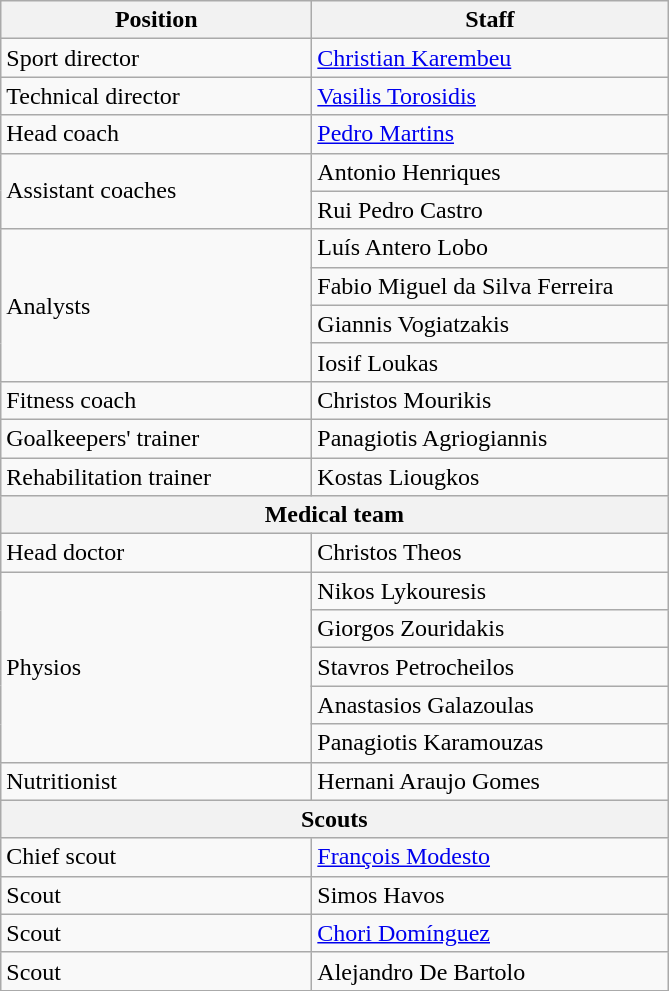<table class="wikitable" style="text-align: left">
<tr>
<th width=200>Position</th>
<th width=230>Staff </th>
</tr>
<tr>
<td>Sport director</td>
<td> <a href='#'>Christian Karembeu</a></td>
</tr>
<tr>
<td>Technical director</td>
<td> <a href='#'>Vasilis Torosidis</a></td>
</tr>
<tr>
<td>Head coach</td>
<td> <a href='#'>Pedro Martins</a></td>
</tr>
<tr>
<td rowspan=2>Assistant coaches</td>
<td> Antonio Henriques</td>
</tr>
<tr>
<td> Rui Pedro Castro</td>
</tr>
<tr>
<td rowspan=4>Analysts</td>
<td> Luís Antero Lobo</td>
</tr>
<tr>
<td> Fabio Miguel da Silva Ferreira</td>
</tr>
<tr>
<td> Giannis Vogiatzakis</td>
</tr>
<tr>
<td> Iosif Loukas</td>
</tr>
<tr>
<td>Fitness coach</td>
<td> Christos Mourikis</td>
</tr>
<tr>
<td>Goalkeepers' trainer</td>
<td> Panagiotis Agriogiannis</td>
</tr>
<tr>
<td>Rehabilitation trainer</td>
<td> Kostas Liougkos</td>
</tr>
<tr>
<th colspan="2">Medical team </th>
</tr>
<tr>
<td align=left>Head doctor</td>
<td align=left> Christos Theos</td>
</tr>
<tr>
<td align=left rowspan=5>Physios</td>
<td align=left> Nikos Lykouresis</td>
</tr>
<tr>
<td align=left> Giorgos Zouridakis</td>
</tr>
<tr>
<td align=left> Stavros Petrocheilos</td>
</tr>
<tr>
<td align=left> Anastasios Galazoulas</td>
</tr>
<tr>
<td align=left> Panagiotis Karamouzas</td>
</tr>
<tr>
<td align=left>Nutritionist</td>
<td align=left> Hernani Araujo Gomes</td>
</tr>
<tr>
<th colspan="2">Scouts </th>
</tr>
<tr>
<td align=left>Chief scout</td>
<td align=left> <a href='#'>François Modesto</a></td>
</tr>
<tr>
<td align=left>Scout</td>
<td align=left> Simos Havos</td>
</tr>
<tr>
<td align=left>Scout</td>
<td align=left> <a href='#'>Chori Domínguez</a></td>
</tr>
<tr>
<td align=left>Scout</td>
<td align=left> Alejandro De Bartolo</td>
</tr>
</table>
